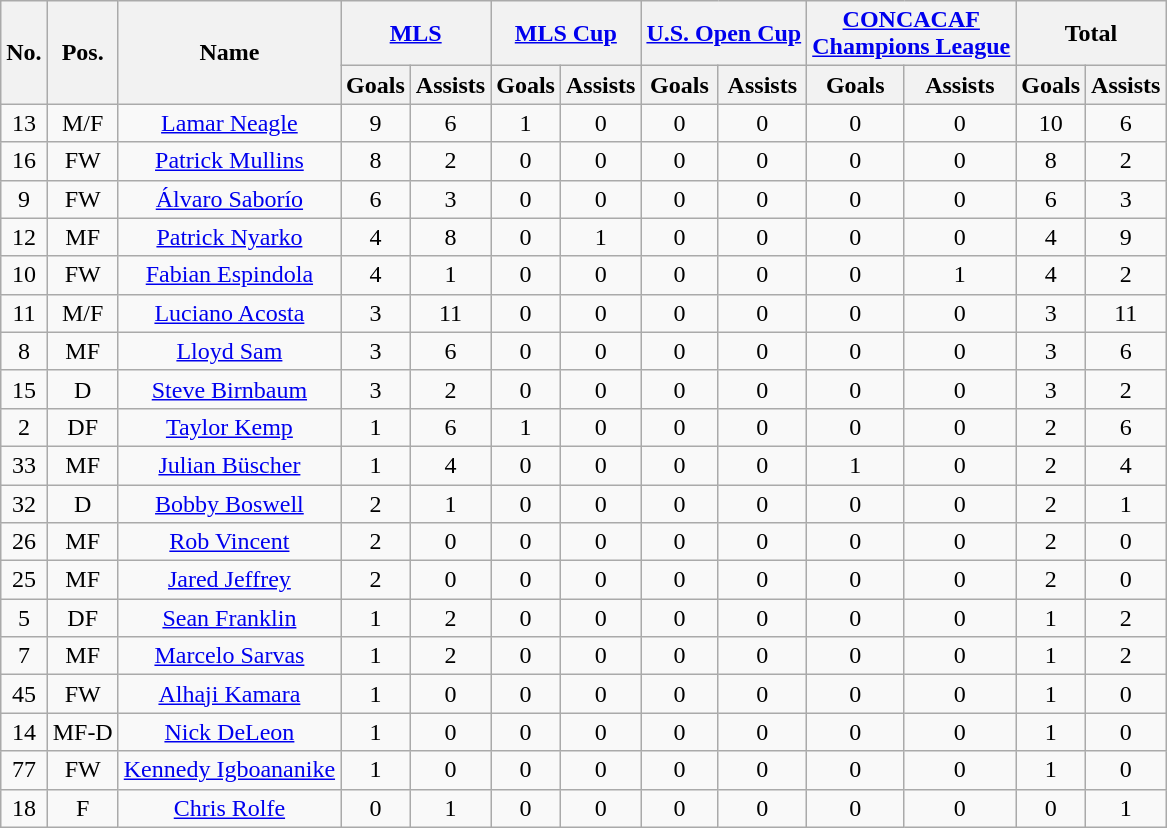<table class="wikitable sortable" style="text-align: center;">
<tr>
<th rowspan="2">No.</th>
<th rowspan="2">Pos.</th>
<th rowspan="2">Name</th>
<th colspan="2"><a href='#'>MLS</a></th>
<th colspan="2"><a href='#'>MLS Cup</a></th>
<th colspan="2"><a href='#'>U.S. Open Cup</a></th>
<th colspan="2"><a href='#'>CONCACAF<br>Champions League</a></th>
<th colspan="2"><strong>Total</strong></th>
</tr>
<tr>
<th>Goals</th>
<th>Assists</th>
<th>Goals</th>
<th>Assists</th>
<th>Goals</th>
<th>Assists</th>
<th>Goals</th>
<th>Assists</th>
<th>Goals</th>
<th>Assists</th>
</tr>
<tr>
<td>13</td>
<td>M/F</td>
<td><a href='#'>Lamar Neagle</a></td>
<td>9</td>
<td>6</td>
<td>1</td>
<td>0</td>
<td>0</td>
<td>0</td>
<td>0</td>
<td>0</td>
<td>10</td>
<td>6</td>
</tr>
<tr>
<td>16</td>
<td>FW</td>
<td><a href='#'>Patrick Mullins</a></td>
<td>8</td>
<td>2</td>
<td>0</td>
<td>0</td>
<td>0</td>
<td>0</td>
<td>0</td>
<td>0</td>
<td>8</td>
<td>2</td>
</tr>
<tr>
<td>9</td>
<td>FW</td>
<td><a href='#'>Álvaro Saborío</a></td>
<td>6</td>
<td>3</td>
<td>0</td>
<td>0</td>
<td>0</td>
<td>0</td>
<td>0</td>
<td>0</td>
<td>6</td>
<td>3</td>
</tr>
<tr>
<td>12</td>
<td>MF</td>
<td><a href='#'>Patrick Nyarko</a></td>
<td>4</td>
<td>8</td>
<td>0</td>
<td>1</td>
<td>0</td>
<td>0</td>
<td>0</td>
<td>0</td>
<td>4</td>
<td>9</td>
</tr>
<tr>
<td>10</td>
<td>FW</td>
<td><a href='#'>Fabian Espindola</a></td>
<td>4</td>
<td>1</td>
<td>0</td>
<td>0</td>
<td>0</td>
<td>0</td>
<td>0</td>
<td>1</td>
<td>4</td>
<td>2</td>
</tr>
<tr>
<td>11</td>
<td>M/F</td>
<td><a href='#'>Luciano Acosta</a></td>
<td>3</td>
<td>11</td>
<td>0</td>
<td>0</td>
<td>0</td>
<td>0</td>
<td>0</td>
<td>0</td>
<td>3</td>
<td>11</td>
</tr>
<tr>
<td>8</td>
<td>MF</td>
<td><a href='#'>Lloyd Sam</a></td>
<td>3</td>
<td>6</td>
<td>0</td>
<td>0</td>
<td>0</td>
<td>0</td>
<td>0</td>
<td>0</td>
<td>3</td>
<td>6</td>
</tr>
<tr>
<td>15</td>
<td>D</td>
<td><a href='#'>Steve Birnbaum</a></td>
<td>3</td>
<td>2</td>
<td>0</td>
<td>0</td>
<td>0</td>
<td>0</td>
<td>0</td>
<td>0</td>
<td>3</td>
<td>2</td>
</tr>
<tr>
<td>2</td>
<td>DF</td>
<td><a href='#'>Taylor Kemp</a></td>
<td>1</td>
<td>6</td>
<td>1</td>
<td>0</td>
<td>0</td>
<td>0</td>
<td>0</td>
<td>0</td>
<td>2</td>
<td>6</td>
</tr>
<tr>
<td>33</td>
<td>MF</td>
<td><a href='#'>Julian Büscher</a></td>
<td>1</td>
<td>4</td>
<td>0</td>
<td>0</td>
<td>0</td>
<td>0</td>
<td>1</td>
<td>0</td>
<td>2</td>
<td>4</td>
</tr>
<tr>
<td>32</td>
<td>D</td>
<td><a href='#'>Bobby Boswell</a></td>
<td>2</td>
<td>1</td>
<td>0</td>
<td>0</td>
<td>0</td>
<td>0</td>
<td>0</td>
<td>0</td>
<td>2</td>
<td>1</td>
</tr>
<tr>
<td>26</td>
<td>MF</td>
<td><a href='#'>Rob Vincent</a></td>
<td>2</td>
<td>0</td>
<td>0</td>
<td>0</td>
<td>0</td>
<td>0</td>
<td>0</td>
<td>0</td>
<td>2</td>
<td>0</td>
</tr>
<tr>
<td>25</td>
<td>MF</td>
<td><a href='#'>Jared Jeffrey</a></td>
<td>2</td>
<td>0</td>
<td>0</td>
<td>0</td>
<td>0</td>
<td>0</td>
<td>0</td>
<td>0</td>
<td>2</td>
<td>0</td>
</tr>
<tr>
<td>5</td>
<td>DF</td>
<td><a href='#'>Sean Franklin</a></td>
<td>1</td>
<td>2</td>
<td>0</td>
<td>0</td>
<td>0</td>
<td>0</td>
<td>0</td>
<td>0</td>
<td>1</td>
<td>2</td>
</tr>
<tr>
<td>7</td>
<td>MF</td>
<td><a href='#'>Marcelo Sarvas</a></td>
<td>1</td>
<td>2</td>
<td>0</td>
<td>0</td>
<td>0</td>
<td>0</td>
<td>0</td>
<td>0</td>
<td>1</td>
<td>2</td>
</tr>
<tr>
<td>45</td>
<td>FW</td>
<td><a href='#'>Alhaji Kamara</a></td>
<td>1</td>
<td>0</td>
<td>0</td>
<td>0</td>
<td>0</td>
<td>0</td>
<td>0</td>
<td>0</td>
<td>1</td>
<td>0</td>
</tr>
<tr>
<td>14</td>
<td>MF-D</td>
<td><a href='#'>Nick DeLeon</a></td>
<td>1</td>
<td>0</td>
<td>0</td>
<td>0</td>
<td>0</td>
<td>0</td>
<td>0</td>
<td>0</td>
<td>1</td>
<td>0</td>
</tr>
<tr>
<td>77</td>
<td>FW</td>
<td><a href='#'>Kennedy Igboananike</a></td>
<td>1</td>
<td>0</td>
<td>0</td>
<td>0</td>
<td>0</td>
<td>0</td>
<td>0</td>
<td>0</td>
<td>1</td>
<td>0</td>
</tr>
<tr>
<td>18</td>
<td>F</td>
<td><a href='#'>Chris Rolfe</a></td>
<td>0</td>
<td>1</td>
<td>0</td>
<td>0</td>
<td>0</td>
<td>0</td>
<td>0</td>
<td>0</td>
<td>0</td>
<td>1</td>
</tr>
</table>
